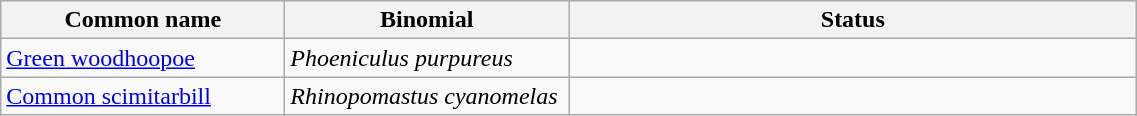<table width=60% class="wikitable">
<tr>
<th width=25%>Common name</th>
<th width=25%>Binomial</th>
<th width=50%>Status</th>
</tr>
<tr>
<td><a href='#'>Green woodhoopoe</a></td>
<td><em>Phoeniculus purpureus</em></td>
<td></td>
</tr>
<tr>
<td><a href='#'>Common scimitarbill</a></td>
<td><em>Rhinopomastus cyanomelas</em></td>
<td></td>
</tr>
</table>
